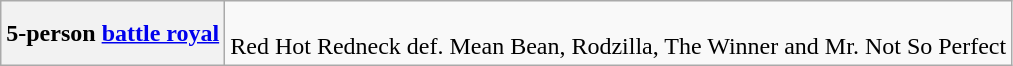<table class="wikitable" border="1">
<tr>
<th>5-person <a href='#'>battle royal</a></th>
<td><br>Red Hot Redneck def. Mean Bean, Rodzilla, The Winner and Mr. Not So Perfect</td>
</tr>
</table>
